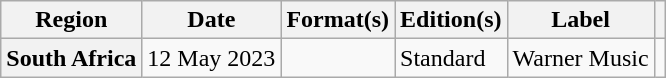<table class="wikitable plainrowheaders">
<tr>
<th scope="col">Region</th>
<th scope="col">Date</th>
<th scope="col">Format(s)</th>
<th scope="col">Edition(s)</th>
<th scope="col">Label</th>
<th scope="col"></th>
</tr>
<tr>
<th scope="row">South Africa</th>
<td>12 May 2023</td>
<td></td>
<td>Standard</td>
<td>Warner Music</td>
<td></td>
</tr>
</table>
